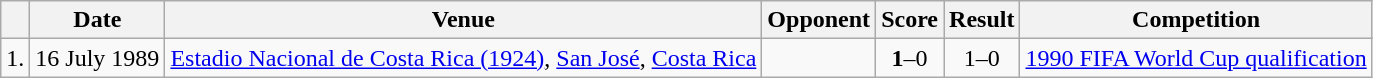<table class="wikitable">
<tr>
<th></th>
<th>Date</th>
<th>Venue</th>
<th>Opponent</th>
<th>Score</th>
<th>Result</th>
<th>Competition</th>
</tr>
<tr>
<td align="center">1.</td>
<td>16 July 1989</td>
<td><a href='#'>Estadio Nacional de Costa Rica (1924)</a>, <a href='#'>San José</a>, <a href='#'>Costa Rica</a></td>
<td></td>
<td align="center"><strong>1</strong>–0</td>
<td align="center">1–0</td>
<td><a href='#'>1990 FIFA World Cup qualification</a></td>
</tr>
</table>
